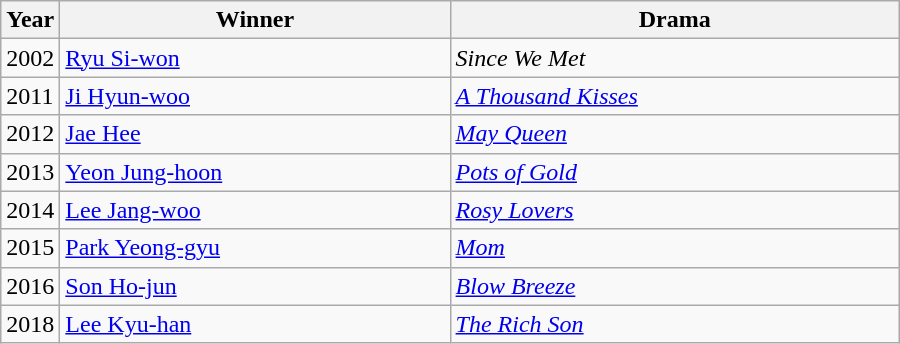<table class="wikitable" style="width:600px">
<tr>
<th width=10>Year</th>
<th>Winner</th>
<th>Drama</th>
</tr>
<tr>
<td>2002</td>
<td><a href='#'>Ryu Si-won</a></td>
<td><em>Since We Met</em></td>
</tr>
<tr>
<td>2011</td>
<td><a href='#'>Ji Hyun-woo</a></td>
<td><em><a href='#'>A Thousand Kisses</a></em></td>
</tr>
<tr>
<td>2012</td>
<td><a href='#'>Jae Hee</a></td>
<td><em><a href='#'>May Queen</a></em></td>
</tr>
<tr>
<td>2013</td>
<td><a href='#'>Yeon Jung-hoon</a></td>
<td><em><a href='#'>Pots of Gold</a></em></td>
</tr>
<tr>
<td>2014</td>
<td><a href='#'>Lee Jang-woo</a></td>
<td><em><a href='#'>Rosy Lovers</a></em></td>
</tr>
<tr>
<td>2015</td>
<td><a href='#'>Park Yeong-gyu</a></td>
<td><em><a href='#'>Mom</a></em></td>
</tr>
<tr>
<td>2016</td>
<td><a href='#'>Son Ho-jun</a></td>
<td><em><a href='#'>Blow Breeze</a></em></td>
</tr>
<tr>
<td>2018</td>
<td><a href='#'>Lee Kyu-han</a></td>
<td><em><a href='#'>The Rich Son</a></em></td>
</tr>
</table>
